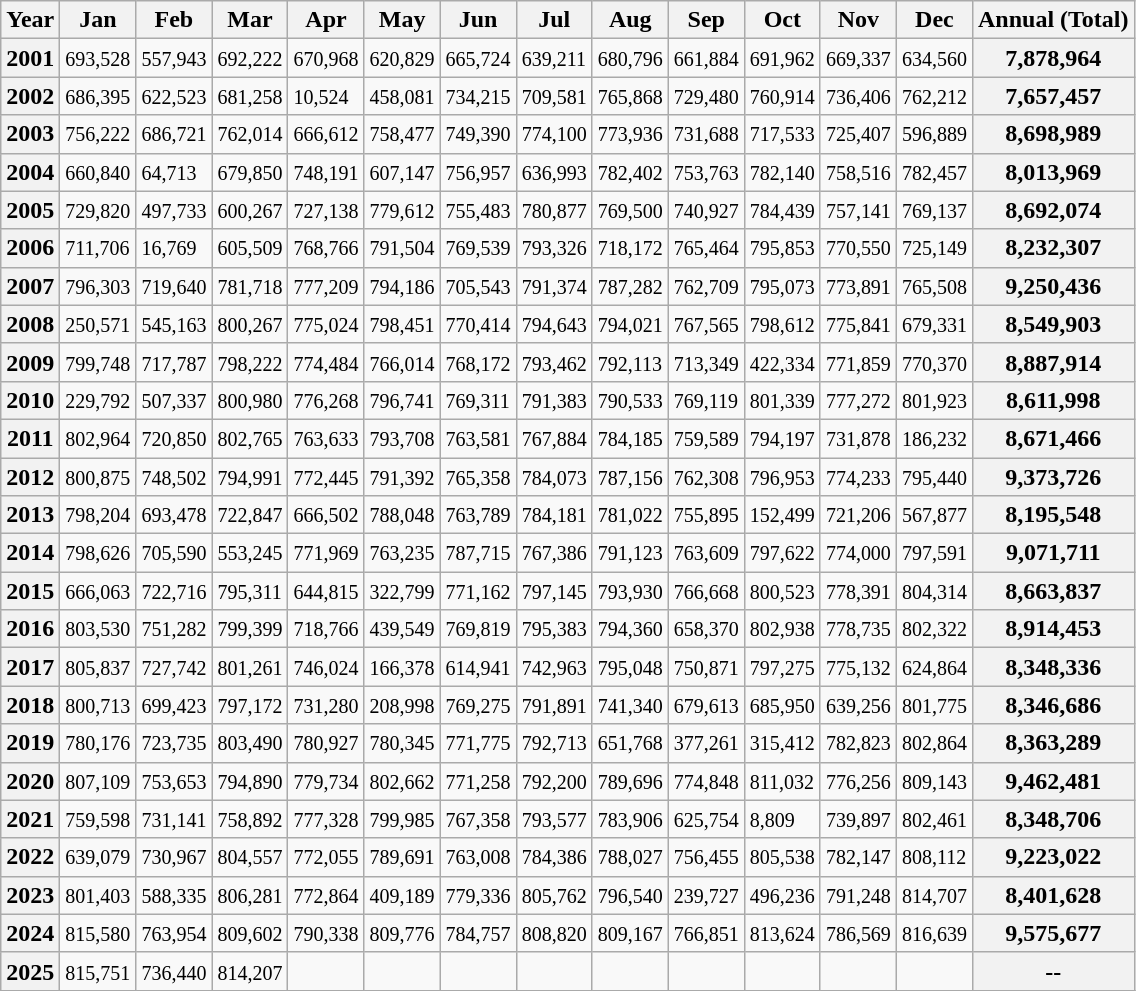<table class="wikitable">
<tr>
<th>Year</th>
<th>Jan</th>
<th>Feb</th>
<th>Mar</th>
<th>Apr</th>
<th>May</th>
<th>Jun</th>
<th>Jul</th>
<th>Aug</th>
<th>Sep</th>
<th>Oct</th>
<th>Nov</th>
<th>Dec</th>
<th>Annual (Total)</th>
</tr>
<tr>
<th>2001</th>
<td><small>693,528</small></td>
<td><small>557,943</small></td>
<td><small>692,222</small></td>
<td><small>670,968</small></td>
<td><small>620,829</small></td>
<td><small>665,724</small></td>
<td><small>639,211</small></td>
<td><small>680,796</small></td>
<td><small>661,884</small></td>
<td><small>691,962</small></td>
<td><small>669,337</small></td>
<td><small>634,560</small></td>
<th>7,878,964</th>
</tr>
<tr>
<th>2002</th>
<td><small>686,395</small></td>
<td><small>622,523</small></td>
<td><small>681,258</small></td>
<td><small>10,524</small></td>
<td><small>458,081</small></td>
<td><small>734,215</small></td>
<td><small>709,581</small></td>
<td><small>765,868</small></td>
<td><small>729,480</small></td>
<td><small>760,914</small></td>
<td><small>736,406</small></td>
<td><small>762,212</small></td>
<th>7,657,457</th>
</tr>
<tr>
<th>2003</th>
<td><small>756,222</small></td>
<td><small>686,721</small></td>
<td><small>762,014</small></td>
<td><small>666,612</small></td>
<td><small>758,477</small></td>
<td><small>749,390</small></td>
<td><small>774,100</small></td>
<td><small>773,936</small></td>
<td><small>731,688</small></td>
<td><small>717,533</small></td>
<td><small>725,407</small></td>
<td><small>596,889</small></td>
<th>8,698,989</th>
</tr>
<tr>
<th>2004</th>
<td><small>660,840</small></td>
<td><small>64,713</small></td>
<td><small>679,850</small></td>
<td><small>748,191</small></td>
<td><small>607,147</small></td>
<td><small>756,957</small></td>
<td><small>636,993</small></td>
<td><small>782,402</small></td>
<td><small>753,763</small></td>
<td><small>782,140</small></td>
<td><small>758,516</small></td>
<td><small>782,457</small></td>
<th>8,013,969</th>
</tr>
<tr>
<th>2005</th>
<td><small>729,820</small></td>
<td><small>497,733</small></td>
<td><small>600,267</small></td>
<td><small>727,138</small></td>
<td><small>779,612</small></td>
<td><small>755,483</small></td>
<td><small>780,877</small></td>
<td><small>769,500</small></td>
<td><small>740,927</small></td>
<td><small>784,439</small></td>
<td><small>757,141</small></td>
<td><small>769,137</small></td>
<th>8,692,074</th>
</tr>
<tr>
<th>2006</th>
<td><small>711,706</small></td>
<td><small>16,769</small></td>
<td><small>605,509</small></td>
<td><small>768,766</small></td>
<td><small>791,504</small></td>
<td><small>769,539</small></td>
<td><small>793,326</small></td>
<td><small>718,172</small></td>
<td><small>765,464</small></td>
<td><small>795,853</small></td>
<td><small>770,550</small></td>
<td><small>725,149</small></td>
<th>8,232,307</th>
</tr>
<tr>
<th>2007</th>
<td><small>796,303</small></td>
<td><small>719,640</small></td>
<td><small>781,718</small></td>
<td><small>777,209</small></td>
<td><small>794,186</small></td>
<td><small>705,543</small></td>
<td><small>791,374</small></td>
<td><small>787,282</small></td>
<td><small>762,709</small></td>
<td><small>795,073</small></td>
<td><small>773,891</small></td>
<td><small>765,508</small></td>
<th>9,250,436</th>
</tr>
<tr>
<th>2008</th>
<td><small>250,571</small></td>
<td><small>545,163</small></td>
<td><small>800,267</small></td>
<td><small>775,024</small></td>
<td><small>798,451</small></td>
<td><small>770,414</small></td>
<td><small>794,643</small></td>
<td><small>794,021</small></td>
<td><small>767,565</small></td>
<td><small>798,612</small></td>
<td><small>775,841</small></td>
<td><small>679,331</small></td>
<th>8,549,903</th>
</tr>
<tr>
<th>2009</th>
<td><small>799,748</small></td>
<td><small>717,787</small></td>
<td><small>798,222</small></td>
<td><small>774,484</small></td>
<td><small>766,014</small></td>
<td><small>768,172</small></td>
<td><small>793,462</small></td>
<td><small>792,113</small></td>
<td><small>713,349</small></td>
<td><small>422,334</small></td>
<td><small>771,859</small></td>
<td><small>770,370</small></td>
<th>8,887,914</th>
</tr>
<tr>
<th>2010</th>
<td><small>229,792</small></td>
<td><small>507,337</small></td>
<td><small>800,980</small></td>
<td><small>776,268</small></td>
<td><small>796,741</small></td>
<td><small>769,311</small></td>
<td><small>791,383</small></td>
<td><small>790,533</small></td>
<td><small>769,119</small></td>
<td><small>801,339</small></td>
<td><small>777,272</small></td>
<td><small>801,923</small></td>
<th>8,611,998</th>
</tr>
<tr>
<th>2011</th>
<td><small>802,964</small></td>
<td><small>720,850</small></td>
<td><small>802,765</small></td>
<td><small>763,633</small></td>
<td><small>793,708</small></td>
<td><small>763,581</small></td>
<td><small>767,884</small></td>
<td><small>784,185</small></td>
<td><small>759,589</small></td>
<td><small>794,197</small></td>
<td><small>731,878</small></td>
<td><small>186,232</small></td>
<th>8,671,466</th>
</tr>
<tr>
<th>2012</th>
<td><small>800,875</small></td>
<td><small>748,502</small></td>
<td><small>794,991</small></td>
<td><small>772,445</small></td>
<td><small>791,392</small></td>
<td><small>765,358</small></td>
<td><small>784,073</small></td>
<td><small>787,156</small></td>
<td><small>762,308</small></td>
<td><small>796,953</small></td>
<td><small>774,233</small></td>
<td><small>795,440</small></td>
<th>9,373,726</th>
</tr>
<tr>
<th>2013</th>
<td><small>798,204</small></td>
<td><small>693,478</small></td>
<td><small>722,847</small></td>
<td><small>666,502</small></td>
<td><small>788,048</small></td>
<td><small>763,789</small></td>
<td><small>784,181</small></td>
<td><small>781,022</small></td>
<td><small>755,895</small></td>
<td><small>152,499</small></td>
<td><small>721,206</small></td>
<td><small>567,877</small></td>
<th>8,195,548</th>
</tr>
<tr>
<th>2014</th>
<td><small>798,626</small></td>
<td><small>705,590</small></td>
<td><small>553,245</small></td>
<td><small>771,969</small></td>
<td><small>763,235</small></td>
<td><small>787,715</small></td>
<td><small>767,386</small></td>
<td><small>791,123</small></td>
<td><small>763,609</small></td>
<td><small>797,622</small></td>
<td><small>774,000</small></td>
<td><small>797,591</small></td>
<th>9,071,711</th>
</tr>
<tr>
<th>2015</th>
<td><small>666,063</small></td>
<td><small>722,716</small></td>
<td><small>795,311</small></td>
<td><small>644,815</small></td>
<td><small>322,799</small></td>
<td><small>771,162</small></td>
<td><small>797,145</small></td>
<td><small>793,930</small></td>
<td><small>766,668</small></td>
<td><small>800,523</small></td>
<td><small>778,391</small></td>
<td><small>804,314</small></td>
<th>8,663,837</th>
</tr>
<tr>
<th>2016</th>
<td><small>803,530</small></td>
<td><small>751,282</small></td>
<td><small>799,399</small></td>
<td><small>718,766</small></td>
<td><small>439,549</small></td>
<td><small>769,819</small></td>
<td><small>795,383</small></td>
<td><small>794,360</small></td>
<td><small>658,370</small></td>
<td><small>802,938</small></td>
<td><small>778,735</small></td>
<td><small>802,322</small></td>
<th>8,914,453</th>
</tr>
<tr>
<th>2017</th>
<td><small>805,837</small></td>
<td><small>727,742</small></td>
<td><small>801,261</small></td>
<td><small>746,024</small></td>
<td><small>166,378</small></td>
<td><small>614,941</small></td>
<td><small>742,963</small></td>
<td><small>795,048</small></td>
<td><small>750,871</small></td>
<td><small>797,275</small></td>
<td><small>775,132</small></td>
<td><small>624,864</small></td>
<th>8,348,336</th>
</tr>
<tr>
<th>2018</th>
<td><small>800,713</small></td>
<td><small>699,423</small></td>
<td><small>797,172</small></td>
<td><small>731,280</small></td>
<td><small>208,998</small></td>
<td><small>769,275</small></td>
<td><small>791,891</small></td>
<td><small>741,340</small></td>
<td><small>679,613</small></td>
<td><small>685,950</small></td>
<td><small>639,256</small></td>
<td><small>801,775</small></td>
<th>8,346,686</th>
</tr>
<tr>
<th>2019</th>
<td><small>780,176</small></td>
<td><small>723,735</small></td>
<td><small>803,490</small></td>
<td><small>780,927</small></td>
<td><small>780,345</small></td>
<td><small>771,775</small></td>
<td><small>792,713</small></td>
<td><small>651,768</small></td>
<td><small>377,261</small></td>
<td><small>315,412</small></td>
<td><small>782,823</small></td>
<td><small>802,864</small></td>
<th>8,363,289</th>
</tr>
<tr>
<th>2020</th>
<td><small>807,109</small></td>
<td><small>753,653</small></td>
<td><small>794,890</small></td>
<td><small>779,734</small></td>
<td><small>802,662</small></td>
<td><small>771,258</small></td>
<td><small>792,200</small></td>
<td><small>789,696</small></td>
<td><small>774,848</small></td>
<td><small>811,032</small></td>
<td><small>776,256</small></td>
<td><small>809,143</small></td>
<th>9,462,481</th>
</tr>
<tr>
<th>2021</th>
<td><small>759,598</small></td>
<td><small>731,141</small></td>
<td><small>758,892</small></td>
<td><small>777,328</small></td>
<td><small>799,985</small></td>
<td><small>767,358</small></td>
<td><small>793,577</small></td>
<td><small>783,906</small></td>
<td><small>625,754</small></td>
<td><small>8,809</small></td>
<td><small>739,897</small></td>
<td><small>802,461</small></td>
<th>8,348,706</th>
</tr>
<tr>
<th>2022</th>
<td><small>639,079</small></td>
<td><small>730,967</small></td>
<td><small>804,557</small></td>
<td><small>772,055</small></td>
<td><small>789,691</small></td>
<td><small>763,008</small></td>
<td><small>784,386</small></td>
<td><small>788,027</small></td>
<td><small>756,455</small></td>
<td><small>805,538</small></td>
<td><small>782,147</small></td>
<td><small>808,112</small></td>
<th>9,223,022</th>
</tr>
<tr>
<th>2023</th>
<td><small>801,403</small></td>
<td><small>588,335</small></td>
<td><small>806,281</small></td>
<td><small>772,864</small></td>
<td><small>409,189</small></td>
<td><small>779,336</small></td>
<td><small>805,762</small></td>
<td><small>796,540</small></td>
<td><small>239,727</small></td>
<td><small>496,236</small></td>
<td><small>791,248</small></td>
<td><small>814,707</small></td>
<th>8,401,628</th>
</tr>
<tr>
<th>2024</th>
<td><small>815,580</small></td>
<td><small>763,954</small></td>
<td><small>809,602</small></td>
<td><small>790,338</small></td>
<td><small>809,776</small></td>
<td><small>784,757</small></td>
<td><small>808,820</small></td>
<td><small>809,167</small></td>
<td><small>766,851</small></td>
<td><small>813,624</small></td>
<td><small>786,569</small></td>
<td><small>816,639</small></td>
<th>9,575,677</th>
</tr>
<tr>
<th>2025</th>
<td><small>815,751</small></td>
<td><small>736,440</small></td>
<td><small>814,207</small></td>
<td><small></small></td>
<td><small></small></td>
<td><small></small></td>
<td><small></small></td>
<td><small></small></td>
<td><small></small></td>
<td><small></small></td>
<td><small></small></td>
<td><small></small></td>
<th>--</th>
</tr>
<tr>
</tr>
</table>
